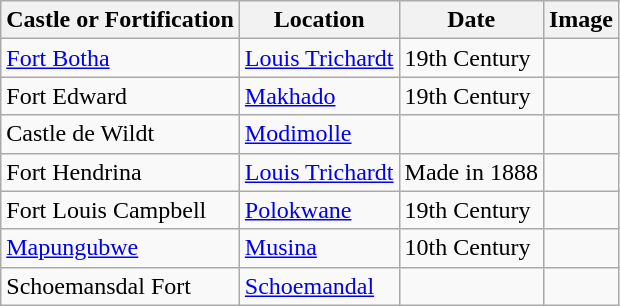<table class="wikitable">
<tr>
<th>Castle or Fortification</th>
<th>Location</th>
<th>Date</th>
<th>Image</th>
</tr>
<tr>
<td><a href='#'>Fort Botha</a></td>
<td><a href='#'>Louis Trichardt</a></td>
<td>19th Century</td>
<td></td>
</tr>
<tr>
<td>Fort Edward</td>
<td><a href='#'>Makhado</a></td>
<td>19th Century</td>
<td></td>
</tr>
<tr>
<td>Castle de Wildt</td>
<td><a href='#'>Modimolle</a></td>
<td></td>
<td></td>
</tr>
<tr>
<td>Fort Hendrina</td>
<td><a href='#'>Louis Trichardt</a></td>
<td>Made in 1888</td>
<td></td>
</tr>
<tr>
<td>Fort Louis Campbell</td>
<td><a href='#'>Polokwane</a></td>
<td>19th Century</td>
<td></td>
</tr>
<tr>
<td><a href='#'>Mapungubwe</a></td>
<td><a href='#'>Musina</a></td>
<td>10th Century</td>
<td></td>
</tr>
<tr>
<td>Schoemansdal Fort</td>
<td><a href='#'>Schoemandal</a></td>
<td></td>
<td></td>
</tr>
</table>
